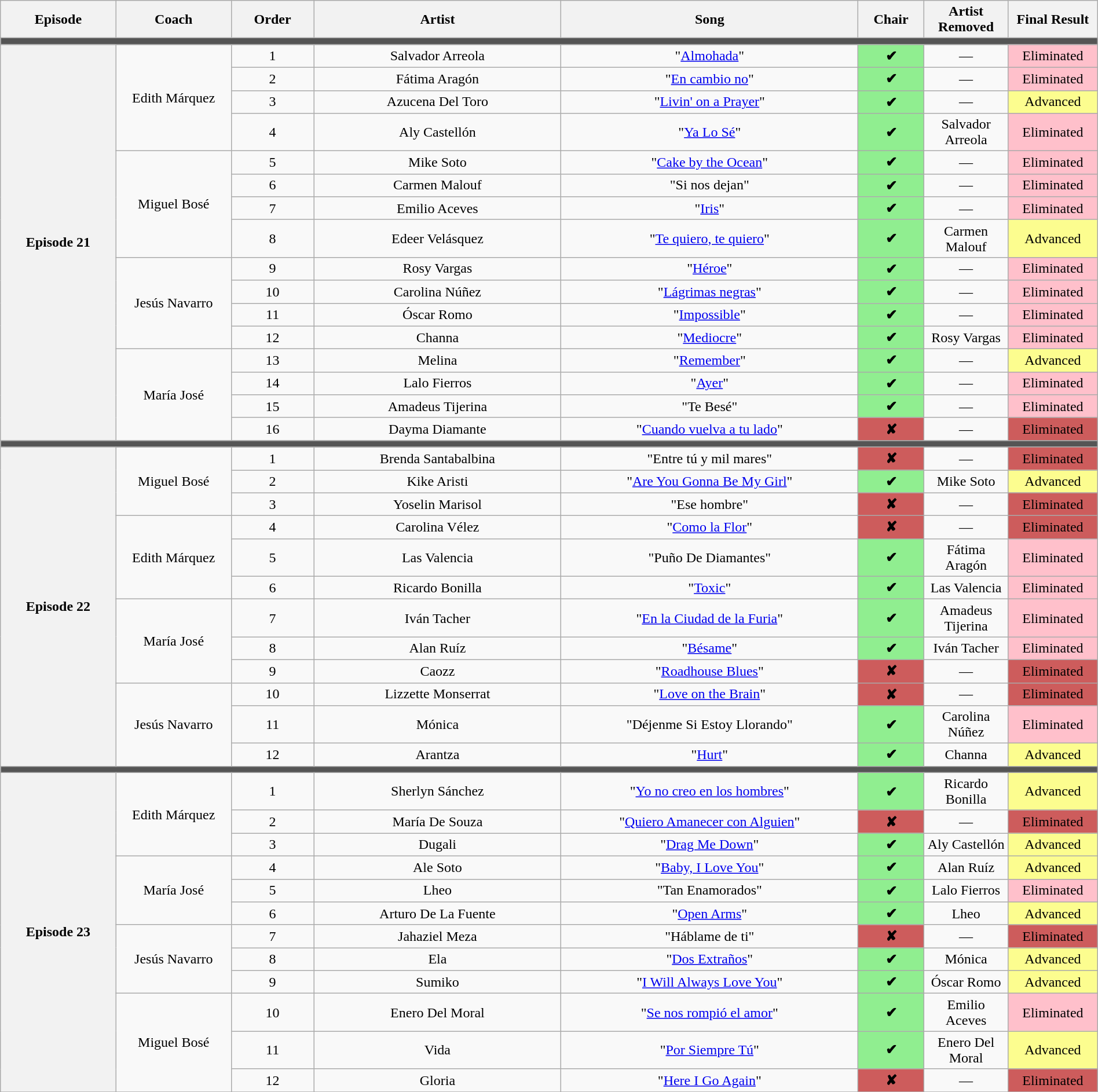<table class="wikitable" style="text-align: center; width:100%">
<tr>
<th style="width:07%">Episode</th>
<th style="width:07%">Coach</th>
<th style="width:05%">Order</th>
<th style="width:15%">Artist</th>
<th style="width:18%">Song</th>
<th style="width:04%">Chair</th>
<th style="width:04%">Artist Removed</th>
<th style="width:04%">Final Result</th>
</tr>
<tr>
<td colspan="8" style="background:#555"></td>
</tr>
<tr>
<th rowspan="16">Episode 21<br></th>
<td rowspan="4">Edith Márquez</td>
<td>1</td>
<td>Salvador Arreola</td>
<td>"<a href='#'>Almohada</a>"</td>
<td bgcolor="#90EE90"><strong>✔</strong></td>
<td>—</td>
<td style="background:pink">Eliminated</td>
</tr>
<tr>
<td>2</td>
<td>Fátima Aragón</td>
<td>"<a href='#'>En cambio no</a>"</td>
<td bgcolor="#90EE90"><strong>✔</strong></td>
<td>—</td>
<td style="background:pink">Eliminated</td>
</tr>
<tr>
<td>3</td>
<td>Azucena Del Toro</td>
<td>"<a href='#'>Livin' on a Prayer</a>"</td>
<td bgcolor="#90EE90"><strong>✔</strong></td>
<td>—</td>
<td style="background:#FCFD8F">Advanced</td>
</tr>
<tr>
<td>4</td>
<td>Aly Castellón</td>
<td>"<a href='#'>Ya Lo Sé</a>"</td>
<td bgcolor="#90EE90"><strong>✔</strong></td>
<td>Salvador Arreola</td>
<td style="background:pink">Eliminated</td>
</tr>
<tr>
<td rowspan="4">Miguel Bosé</td>
<td>5</td>
<td>Mike Soto</td>
<td>"<a href='#'>Cake by the Ocean</a>"</td>
<td bgcolor="#90EE90"><strong>✔</strong></td>
<td>—</td>
<td style="background:pink">Eliminated</td>
</tr>
<tr>
<td>6</td>
<td>Carmen Malouf</td>
<td>"Si nos dejan"</td>
<td bgcolor="#90EE90"><strong>✔</strong></td>
<td>—</td>
<td style="background:pink">Eliminated</td>
</tr>
<tr>
<td>7</td>
<td>Emilio Aceves</td>
<td>"<a href='#'>Iris</a>"</td>
<td bgcolor="#90EE90"><strong>✔</strong></td>
<td>—</td>
<td style="background:pink">Eliminated</td>
</tr>
<tr>
<td>8</td>
<td>Edeer Velásquez</td>
<td>"<a href='#'>Te quiero, te quiero</a>"</td>
<td bgcolor="#90EE90"><strong>✔</strong></td>
<td>Carmen Malouf</td>
<td style="background:#FCFD8F">Advanced</td>
</tr>
<tr>
<td rowspan="4">Jesús Navarro</td>
<td>9</td>
<td>Rosy Vargas</td>
<td>"<a href='#'>Héroe</a>"</td>
<td bgcolor="#90EE90"><strong>✔</strong></td>
<td>—</td>
<td style="background:pink">Eliminated</td>
</tr>
<tr>
<td>10</td>
<td>Carolina Núñez</td>
<td>"<a href='#'>Lágrimas negras</a>"</td>
<td bgcolor="#90EE90"><strong>✔</strong></td>
<td>—</td>
<td style="background:pink">Eliminated</td>
</tr>
<tr>
<td>11</td>
<td>Óscar Romo</td>
<td>"<a href='#'>Impossible</a>"</td>
<td bgcolor="#90EE90"><strong>✔</strong></td>
<td>—</td>
<td style="background:pink">Eliminated</td>
</tr>
<tr>
<td>12</td>
<td>Channa</td>
<td>"<a href='#'>Mediocre</a>"</td>
<td bgcolor="#90EE90"><strong>✔</strong></td>
<td>Rosy Vargas</td>
<td style="background:pink">Eliminated</td>
</tr>
<tr>
<td rowspan="4">María José</td>
<td>13</td>
<td>Melina</td>
<td>"<a href='#'>Remember</a>"</td>
<td bgcolor="#90EE90"><strong>✔</strong></td>
<td>—</td>
<td style="background:#FCFD8F">Advanced</td>
</tr>
<tr>
<td>14</td>
<td>Lalo Fierros</td>
<td>"<a href='#'>Ayer</a>"</td>
<td bgcolor="#90EE90"><strong>✔</strong></td>
<td>—</td>
<td style="background:pink">Eliminated</td>
</tr>
<tr>
<td>15</td>
<td>Amadeus Tijerina</td>
<td>"Te Besé"</td>
<td bgcolor="#90EE90"><strong>✔</strong></td>
<td>—</td>
<td style="background:pink">Eliminated</td>
</tr>
<tr>
<td>16</td>
<td>Dayma Diamante</td>
<td>"<a href='#'>Cuando vuelva a tu lado</a>"</td>
<td bgcolor="#CD5C5C"><strong>✘</strong></td>
<td>—</td>
<td style="background:#CD5C5C">Eliminated</td>
</tr>
<tr>
<td colspan="8" style="background:#555"></td>
</tr>
<tr>
<th rowspan="12">Episode 22<br></th>
<td rowspan="3">Miguel Bosé</td>
<td>1</td>
<td>Brenda Santabalbina</td>
<td>"Entre tú y mil mares"</td>
<td bgcolor="#CD5C5C"><strong>✘</strong></td>
<td>—</td>
<td style="background:#CD5C5C">Eliminated</td>
</tr>
<tr>
<td>2</td>
<td>Kike Aristi</td>
<td>"<a href='#'>Are You Gonna Be My Girl</a>"</td>
<td bgcolor="#90EE90"><strong>✔</strong></td>
<td>Mike Soto</td>
<td style="background:#FCFD8F">Advanced</td>
</tr>
<tr>
<td>3</td>
<td>Yoselin Marisol</td>
<td>"Ese hombre"</td>
<td bgcolor="#CD5C5C"><strong>✘</strong></td>
<td>—</td>
<td style="background:#CD5C5C">Eliminated</td>
</tr>
<tr>
<td rowspan="3">Edith Márquez</td>
<td>4</td>
<td>Carolina Vélez</td>
<td>"<a href='#'>Como la Flor</a>"</td>
<td bgcolor="#CD5C5C"><strong>✘</strong></td>
<td>—</td>
<td style="background:#CD5C5C">Eliminated</td>
</tr>
<tr>
<td>5</td>
<td>Las Valencia</td>
<td>"Puño De Diamantes"</td>
<td bgcolor="#90EE90"><strong>✔</strong></td>
<td>Fátima Aragón</td>
<td style="background:pink">Eliminated</td>
</tr>
<tr>
<td>6</td>
<td>Ricardo Bonilla</td>
<td>"<a href='#'>Toxic</a>"</td>
<td bgcolor="#90EE90"><strong>✔</strong></td>
<td>Las Valencia</td>
<td style="background:pink">Eliminated</td>
</tr>
<tr>
<td rowspan="3">María José</td>
<td>7</td>
<td>Iván Tacher</td>
<td>"<a href='#'>En la Ciudad de la Furia</a>"</td>
<td bgcolor="#90EE90"><strong>✔</strong></td>
<td>Amadeus Tijerina</td>
<td style="background:pink">Eliminated</td>
</tr>
<tr>
<td>8</td>
<td>Alan Ruíz</td>
<td>"<a href='#'>Bésame</a>"</td>
<td bgcolor="#90EE90"><strong>✔</strong></td>
<td>Iván Tacher</td>
<td style="background:pink">Eliminated</td>
</tr>
<tr>
<td>9</td>
<td>Caozz</td>
<td>"<a href='#'>Roadhouse Blues</a>"</td>
<td bgcolor="#CD5C5C"><strong>✘</strong></td>
<td>—</td>
<td style="background:#CD5C5C">Eliminated</td>
</tr>
<tr>
<td rowspan="3">Jesús Navarro</td>
<td>10</td>
<td>Lizzette Monserrat</td>
<td>"<a href='#'>Love on the Brain</a>"</td>
<td bgcolor="#CD5C5C"><strong>✘</strong></td>
<td>—</td>
<td style="background:#CD5C5C">Eliminated</td>
</tr>
<tr>
<td>11</td>
<td>Mónica</td>
<td>"Déjenme Si Estoy Llorando"</td>
<td bgcolor="#90EE90"><strong>✔</strong></td>
<td>Carolina Núñez</td>
<td style="background:pink">Eliminated</td>
</tr>
<tr>
<td>12</td>
<td>Arantza</td>
<td>"<a href='#'>Hurt</a>"</td>
<td bgcolor="#90EE90"><strong>✔</strong></td>
<td>Channa</td>
<td style="background:#FCFD8F">Advanced</td>
</tr>
<tr>
<td colspan="8" style="background:#555"></td>
</tr>
<tr>
<th rowspan="12">Episode 23<br></th>
<td rowspan="3">Edith Márquez</td>
<td>1</td>
<td>Sherlyn Sánchez</td>
<td>"<a href='#'>Yo no creo en los hombres</a>"</td>
<td bgcolor="#90EE90"><strong>✔</strong></td>
<td>Ricardo Bonilla</td>
<td style="background:#FCFD8F">Advanced</td>
</tr>
<tr>
<td>2</td>
<td>María De Souza</td>
<td>"<a href='#'>Quiero Amanecer con Alguien</a>"</td>
<td bgcolor="#CD5C5C"><strong>✘</strong></td>
<td>—</td>
<td style="background:#CD5C5C">Eliminated</td>
</tr>
<tr>
<td>3</td>
<td>Dugali</td>
<td>"<a href='#'>Drag Me Down</a>"</td>
<td bgcolor="#90EE90"><strong>✔</strong></td>
<td>Aly Castellón</td>
<td style="background:#FCFD8F">Advanced</td>
</tr>
<tr>
<td rowspan="3">María José</td>
<td>4</td>
<td>Ale Soto</td>
<td>"<a href='#'>Baby, I Love You</a>"</td>
<td bgcolor="#90EE90"><strong>✔</strong></td>
<td>Alan Ruíz</td>
<td style="background:#FCFD8F">Advanced</td>
</tr>
<tr>
<td>5</td>
<td>Lheo</td>
<td>"Tan Enamorados"</td>
<td bgcolor="#90EE90"><strong>✔</strong></td>
<td>Lalo Fierros</td>
<td style="background:pink">Eliminated</td>
</tr>
<tr>
<td>6</td>
<td>Arturo De La Fuente</td>
<td>"<a href='#'>Open Arms</a>"</td>
<td bgcolor="#90EE90"><strong>✔</strong></td>
<td>Lheo</td>
<td style="background:#FCFD8F">Advanced</td>
</tr>
<tr>
<td rowspan="3">Jesús Navarro</td>
<td>7</td>
<td>Jahaziel Meza</td>
<td>"Háblame de ti"</td>
<td bgcolor="#CD5C5C"><strong>✘</strong></td>
<td>—</td>
<td style="background:#CD5C5C">Eliminated</td>
</tr>
<tr>
<td>8</td>
<td>Ela</td>
<td>"<a href='#'>Dos Extraños</a>"</td>
<td bgcolor="#90EE90"><strong>✔</strong></td>
<td>Mónica</td>
<td style="background:#FCFD8F">Advanced</td>
</tr>
<tr>
<td>9</td>
<td>Sumiko</td>
<td>"<a href='#'>I Will Always Love You</a>"</td>
<td bgcolor="#90EE90"><strong>✔</strong></td>
<td>Óscar Romo</td>
<td style="background:#FCFD8F">Advanced</td>
</tr>
<tr>
<td rowspan="3">Miguel Bosé</td>
<td>10</td>
<td>Enero Del Moral</td>
<td>"<a href='#'>Se nos rompió el amor</a>"</td>
<td bgcolor="#90EE90"><strong>✔</strong></td>
<td>Emilio Aceves</td>
<td style="background:pink">Eliminated</td>
</tr>
<tr>
<td>11</td>
<td>Vida</td>
<td>"<a href='#'>Por Siempre Tú</a>"</td>
<td bgcolor="#90EE90"><strong>✔</strong></td>
<td>Enero Del Moral</td>
<td style="background:#FCFD8F">Advanced</td>
</tr>
<tr>
<td>12</td>
<td>Gloria</td>
<td>"<a href='#'>Here I Go Again</a>"</td>
<td bgcolor="#CD5C5C"><strong>✘</strong></td>
<td>—</td>
<td style="background:#CD5C5C">Eliminated</td>
</tr>
<tr>
</tr>
</table>
